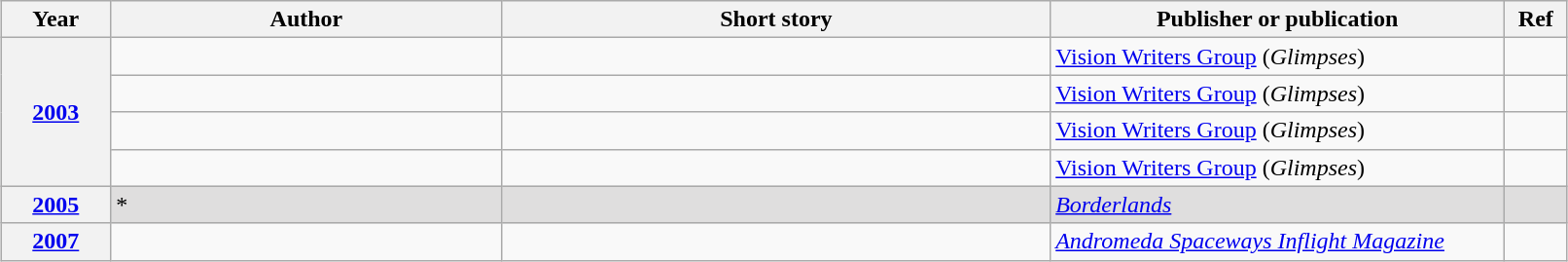<table class="sortable wikitable" width="85%" cellpadding="5" style="margin: 1em auto 1em auto">
<tr>
<th width="7%">Year</th>
<th width="25%">Author</th>
<th width="35%">Short story</th>
<th width="29%">Publisher or publication</th>
<th width="4%" class="unsortable">Ref</th>
</tr>
<tr>
<th rowspan="4" align="center"><a href='#'>2003</a></th>
<td></td>
<td></td>
<td><a href='#'>Vision Writers Group</a> (<em>Glimpses</em>)</td>
<td></td>
</tr>
<tr>
<td></td>
<td></td>
<td><a href='#'>Vision Writers Group</a> (<em>Glimpses</em>)</td>
<td></td>
</tr>
<tr>
<td></td>
<td></td>
<td><a href='#'>Vision Writers Group</a> (<em>Glimpses</em>)</td>
<td></td>
</tr>
<tr>
<td></td>
<td></td>
<td><a href='#'>Vision Writers Group</a> (<em>Glimpses</em>)</td>
<td></td>
</tr>
<tr style="background:#dfdede;">
<th align="center"><a href='#'>2005</a></th>
<td>*</td>
<td></td>
<td><em><a href='#'>Borderlands</a></em></td>
<td></td>
</tr>
<tr>
<th align="center"><a href='#'>2007</a></th>
<td></td>
<td></td>
<td><em><a href='#'>Andromeda Spaceways Inflight Magazine</a></em></td>
<td></td>
</tr>
</table>
